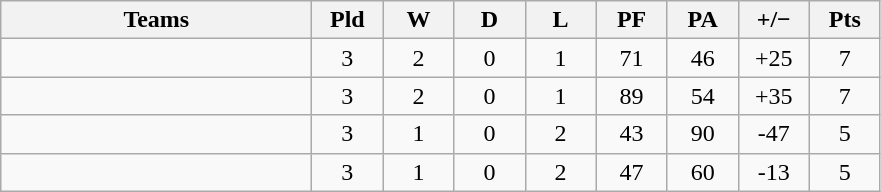<table class="wikitable" style="text-align: center;">
<tr>
<th width="200">Teams</th>
<th width="40">Pld</th>
<th width="40">W</th>
<th width="40">D</th>
<th width="40">L</th>
<th width="40">PF</th>
<th width="40">PA</th>
<th width="40">+/−</th>
<th width="40">Pts</th>
</tr>
<tr>
<td align=left></td>
<td>3</td>
<td>2</td>
<td>0</td>
<td>1</td>
<td>71</td>
<td>46</td>
<td>+25</td>
<td>7</td>
</tr>
<tr>
<td align=left></td>
<td>3</td>
<td>2</td>
<td>0</td>
<td>1</td>
<td>89</td>
<td>54</td>
<td>+35</td>
<td>7</td>
</tr>
<tr>
<td align=left></td>
<td>3</td>
<td>1</td>
<td>0</td>
<td>2</td>
<td>43</td>
<td>90</td>
<td>-47</td>
<td>5</td>
</tr>
<tr>
<td align=left></td>
<td>3</td>
<td>1</td>
<td>0</td>
<td>2</td>
<td>47</td>
<td>60</td>
<td>-13</td>
<td>5</td>
</tr>
</table>
